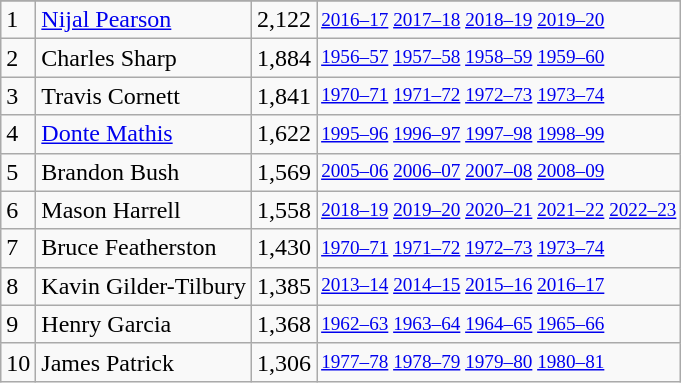<table class="wikitable"92>
<tr>
</tr>
<tr>
<td>1</td>
<td><a href='#'>Nijal Pearson</a></td>
<td>2,122</td>
<td style="font-size:80%;"><a href='#'>2016–17</a> <a href='#'>2017–18</a> <a href='#'>2018–19</a> <a href='#'>2019–20</a></td>
</tr>
<tr>
<td>2</td>
<td>Charles Sharp</td>
<td>1,884</td>
<td style="font-size:80%;"><a href='#'>1956–57</a> <a href='#'>1957–58</a> <a href='#'>1958–59</a> <a href='#'>1959–60</a></td>
</tr>
<tr>
<td>3</td>
<td>Travis Cornett</td>
<td>1,841</td>
<td style="font-size:80%;"><a href='#'>1970–71</a> <a href='#'>1971–72</a> <a href='#'>1972–73</a> <a href='#'>1973–74</a></td>
</tr>
<tr>
<td>4</td>
<td><a href='#'>Donte Mathis</a></td>
<td>1,622</td>
<td style="font-size:80%;"><a href='#'>1995–96</a> <a href='#'>1996–97</a> <a href='#'>1997–98</a> <a href='#'>1998–99</a></td>
</tr>
<tr>
<td>5</td>
<td>Brandon Bush</td>
<td>1,569</td>
<td style="font-size:80%;"><a href='#'>2005–06</a> <a href='#'>2006–07</a> <a href='#'>2007–08</a> <a href='#'>2008–09</a></td>
</tr>
<tr>
<td>6</td>
<td>Mason Harrell</td>
<td>1,558</td>
<td style="font-size:80%;"><a href='#'>2018–19</a> <a href='#'>2019–20</a> <a href='#'>2020–21</a> <a href='#'>2021–22</a> <a href='#'>2022–23</a></td>
</tr>
<tr>
<td>7</td>
<td>Bruce Featherston</td>
<td>1,430</td>
<td style="font-size:80%;"><a href='#'>1970–71</a> <a href='#'>1971–72</a> <a href='#'>1972–73</a> <a href='#'>1973–74</a></td>
</tr>
<tr>
<td>8</td>
<td>Kavin Gilder-Tilbury</td>
<td>1,385</td>
<td style="font-size:80%;"><a href='#'>2013–14</a> <a href='#'>2014–15</a> <a href='#'>2015–16</a> <a href='#'>2016–17</a></td>
</tr>
<tr>
<td>9</td>
<td>Henry Garcia</td>
<td>1,368</td>
<td style="font-size:80%;"><a href='#'>1962–63</a> <a href='#'>1963–64</a> <a href='#'>1964–65</a> <a href='#'>1965–66</a></td>
</tr>
<tr>
<td>10</td>
<td>James Patrick</td>
<td>1,306</td>
<td style="font-size:80%;"><a href='#'>1977–78</a> <a href='#'>1978–79</a> <a href='#'>1979–80</a> <a href='#'>1980–81</a></td>
</tr>
</table>
